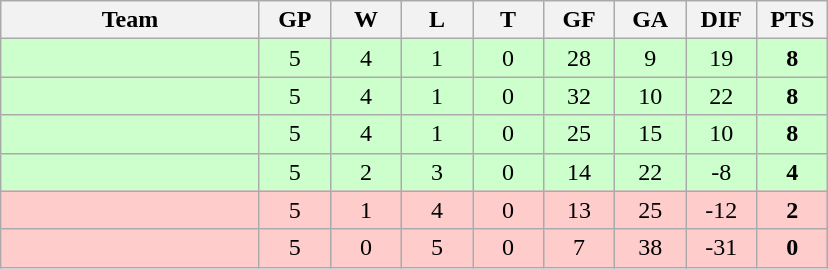<table class="wikitable" style="text-align:center;">
<tr>
<th width=165>Team</th>
<th width=40>GP</th>
<th width=40>W</th>
<th width=40>L</th>
<th width=40>T</th>
<th width=40>GF</th>
<th width=40>GA</th>
<th width=40>DIF</th>
<th width=40>PTS</th>
</tr>
<tr style="background:#ccffcc;">
<td align=left></td>
<td>5</td>
<td>4</td>
<td>1</td>
<td>0</td>
<td>28</td>
<td>9</td>
<td>19</td>
<td><strong>8</strong></td>
</tr>
<tr style="background:#ccffcc;">
<td align=left></td>
<td>5</td>
<td>4</td>
<td>1</td>
<td>0</td>
<td>32</td>
<td>10</td>
<td>22</td>
<td><strong>8</strong></td>
</tr>
<tr style="background:#ccffcc;">
<td align=left></td>
<td>5</td>
<td>4</td>
<td>1</td>
<td>0</td>
<td>25</td>
<td>15</td>
<td>10</td>
<td><strong>8</strong></td>
</tr>
<tr style="background:#ccffcc;">
<td align=left></td>
<td>5</td>
<td>2</td>
<td>3</td>
<td>0</td>
<td>14</td>
<td>22</td>
<td>-8</td>
<td><strong>4</strong></td>
</tr>
<tr style="background:#ffcccc;">
<td align=left></td>
<td>5</td>
<td>1</td>
<td>4</td>
<td>0</td>
<td>13</td>
<td>25</td>
<td>-12</td>
<td><strong>2</strong></td>
</tr>
<tr style="background:#ffcccc;">
<td align=left></td>
<td>5</td>
<td>0</td>
<td>5</td>
<td>0</td>
<td>7</td>
<td>38</td>
<td>-31</td>
<td><strong>0</strong></td>
</tr>
</table>
